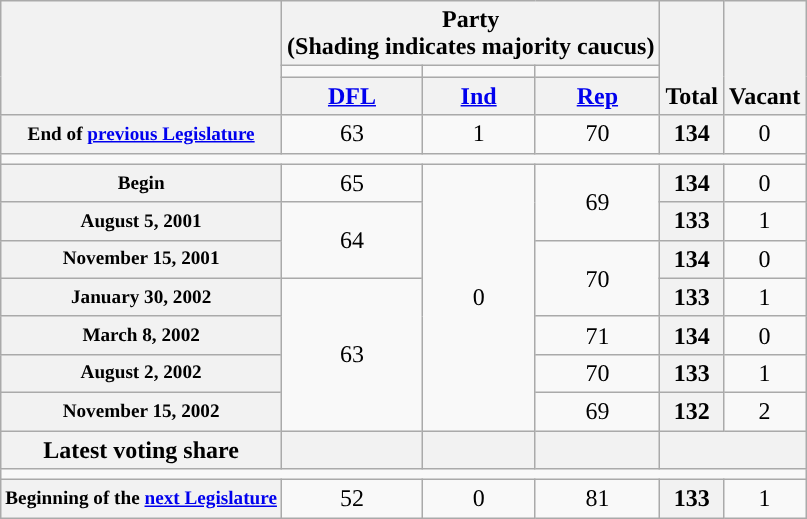<table class=wikitable style="text-align:center">
<tr style="vertical-align:bottom;">
<th rowspan=3></th>
<th colspan=3>Party <div>(Shading indicates majority caucus)</div></th>
<th rowspan=3>Total</th>
<th rowspan=3>Vacant</th>
</tr>
<tr style="height:5px">
<td style="background-color:"></td>
<td style="background-color:"></td>
<td style="background-color:"></td>
</tr>
<tr>
<th><a href='#'>DFL</a></th>
<th><a href='#'>Ind</a></th>
<th><a href='#'>Rep</a></th>
</tr>
<tr>
<th style="white-space:nowrap; font-size:80%;">End of <a href='#'>previous Legislature</a></th>
<td>63</td>
<td>1</td>
<td>70</td>
<th>134</th>
<td>0</td>
</tr>
<tr>
<td colspan=6></td>
</tr>
<tr>
<th style="font-size:80%">Begin</th>
<td>65</td>
<td rowspan="7">0</td>
<td rowspan="2" >69</td>
<th>134</th>
<td>0</td>
</tr>
<tr>
<th style="font-size:80%">August 5, 2001 </th>
<td rowspan="2">64</td>
<th>133</th>
<td>1</td>
</tr>
<tr>
<th style="font-size:80%">November 15, 2001 </th>
<td rowspan="2" >70</td>
<th>134</th>
<td>0</td>
</tr>
<tr>
<th style="font-size:80%">January 30, 2002 </th>
<td rowspan="4">63</td>
<th>133</th>
<td>1</td>
</tr>
<tr>
<th style="font-size:80%">March 8, 2002 </th>
<td>71</td>
<th>134</th>
<td>0</td>
</tr>
<tr>
<th style="font-size:80%">August 2, 2002 </th>
<td>70</td>
<th>133</th>
<td>1</td>
</tr>
<tr>
<th style="font-size:80%">November 15, 2002 </th>
<td>69</td>
<th>132</th>
<td>2</td>
</tr>
<tr>
<th>Latest voting share</th>
<th></th>
<th></th>
<th></th>
<th colspan=2></th>
</tr>
<tr>
<td colspan=6></td>
</tr>
<tr>
<th style="white-space:nowrap; font-size:80%;">Beginning of the <a href='#'>next Legislature</a></th>
<td>52</td>
<td>0</td>
<td>81</td>
<th>133</th>
<td>1</td>
</tr>
</table>
